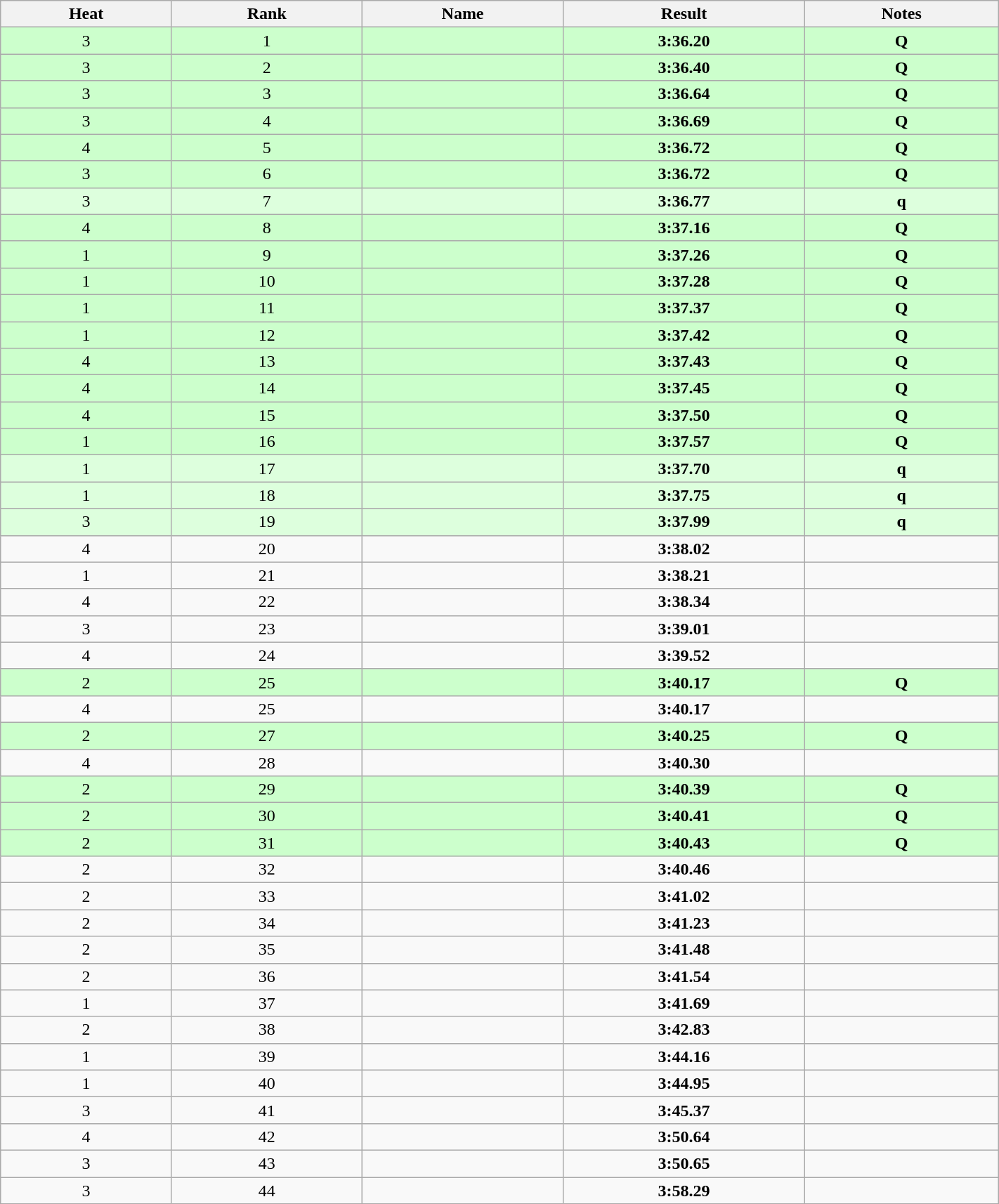<table class="wikitable sortable" width=75%>
<tr>
<th>Heat</th>
<th>Rank</th>
<th>Name</th>
<th>Result</th>
<th>Notes</th>
</tr>
<tr style="background:#ccffcc;">
<td align="center">3</td>
<td align="center">1</td>
<td></td>
<td align="center"><strong>3:36.20</strong></td>
<td align="center"><strong>Q</strong></td>
</tr>
<tr style="background:#ccffcc;">
<td align="center">3</td>
<td align="center">2</td>
<td></td>
<td align="center"><strong>3:36.40</strong></td>
<td align="center"><strong>Q</strong></td>
</tr>
<tr style="background:#ccffcc;">
<td align="center">3</td>
<td align="center">3</td>
<td></td>
<td align="center"><strong>3:36.64</strong></td>
<td align="center"><strong>Q</strong></td>
</tr>
<tr style="background:#ccffcc;">
<td align="center">3</td>
<td align="center">4</td>
<td></td>
<td align="center"><strong>3:36.69</strong></td>
<td align="center"><strong>Q</strong></td>
</tr>
<tr style="background:#ccffcc;">
<td align="center">4</td>
<td align="center">5</td>
<td></td>
<td align="center"><strong>3:36.72</strong></td>
<td align="center"><strong>Q</strong></td>
</tr>
<tr style="background:#ccffcc;">
<td align="center">3</td>
<td align="center">6</td>
<td></td>
<td align="center"><strong>3:36.72</strong></td>
<td align="center"><strong>Q</strong></td>
</tr>
<tr style="background:#ddffdd;">
<td align="center">3</td>
<td align="center">7</td>
<td></td>
<td align="center"><strong>3:36.77</strong></td>
<td align="center"><strong>q</strong></td>
</tr>
<tr style="background:#ccffcc;">
<td align="center">4</td>
<td align="center">8</td>
<td></td>
<td align="center"><strong>3:37.16</strong></td>
<td align="center"><strong>Q</strong></td>
</tr>
<tr style="background:#ccffcc;">
<td align="center">1</td>
<td align="center">9</td>
<td></td>
<td align="center"><strong>3:37.26</strong></td>
<td align="center"><strong>Q</strong></td>
</tr>
<tr style="background:#ccffcc;">
<td align="center">1</td>
<td align="center">10</td>
<td></td>
<td align="center"><strong>3:37.28</strong></td>
<td align="center"><strong>Q</strong></td>
</tr>
<tr style="background:#ccffcc;">
<td align="center">1</td>
<td align="center">11</td>
<td></td>
<td align="center"><strong>3:37.37</strong></td>
<td align="center"><strong>Q</strong></td>
</tr>
<tr style="background:#ccffcc;">
<td align="center">1</td>
<td align="center">12</td>
<td></td>
<td align="center"><strong>3:37.42</strong></td>
<td align="center"><strong>Q</strong></td>
</tr>
<tr style="background:#ccffcc;">
<td align="center">4</td>
<td align="center">13</td>
<td></td>
<td align="center"><strong>3:37.43</strong></td>
<td align="center"><strong>Q</strong></td>
</tr>
<tr style="background:#ccffcc;">
<td align="center">4</td>
<td align="center">14</td>
<td></td>
<td align="center"><strong>3:37.45</strong></td>
<td align="center"><strong>Q</strong></td>
</tr>
<tr style="background:#ccffcc;">
<td align="center">4</td>
<td align="center">15</td>
<td></td>
<td align="center"><strong>3:37.50</strong></td>
<td align="center"><strong>Q</strong></td>
</tr>
<tr style="background:#ccffcc;">
<td align="center">1</td>
<td align="center">16</td>
<td></td>
<td align="center"><strong>3:37.57</strong></td>
<td align="center"><strong>Q</strong></td>
</tr>
<tr style="background:#ddffdd;">
<td align="center">1</td>
<td align="center">17</td>
<td></td>
<td align="center"><strong>3:37.70</strong></td>
<td align="center"><strong>q</strong></td>
</tr>
<tr style="background:#ddffdd;">
<td align="center">1</td>
<td align="center">18</td>
<td></td>
<td align="center"><strong>3:37.75</strong></td>
<td align="center"><strong>q</strong></td>
</tr>
<tr style="background:#ddffdd;">
<td align="center">3</td>
<td align="center">19</td>
<td></td>
<td align="center"><strong>3:37.99</strong></td>
<td align="center"><strong>q</strong></td>
</tr>
<tr>
<td align="center">4</td>
<td align="center">20</td>
<td></td>
<td align="center"><strong>3:38.02</strong></td>
<td align="center"></td>
</tr>
<tr>
<td align="center">1</td>
<td align="center">21</td>
<td></td>
<td align="center"><strong>3:38.21</strong></td>
<td align="center"></td>
</tr>
<tr>
<td align="center">4</td>
<td align="center">22</td>
<td></td>
<td align="center"><strong>3:38.34</strong></td>
<td align="center"></td>
</tr>
<tr>
<td align="center">3</td>
<td align="center">23</td>
<td></td>
<td align="center"><strong>3:39.01</strong></td>
<td align="center"></td>
</tr>
<tr>
<td align="center">4</td>
<td align="center">24</td>
<td></td>
<td align="center"><strong>3:39.52</strong></td>
<td align="center"></td>
</tr>
<tr style="background:#ccffcc;">
<td align="center">2</td>
<td align="center">25</td>
<td></td>
<td align="center"><strong>3:40.17</strong></td>
<td align="center"><strong>Q</strong></td>
</tr>
<tr>
<td align="center">4</td>
<td align="center">25</td>
<td></td>
<td align="center"><strong>3:40.17</strong></td>
<td align="center"></td>
</tr>
<tr style="background:#ccffcc;">
<td align="center">2</td>
<td align="center">27</td>
<td></td>
<td align="center"><strong>3:40.25</strong></td>
<td align="center"><strong>Q</strong></td>
</tr>
<tr>
<td align="center">4</td>
<td align="center">28</td>
<td></td>
<td align="center"><strong>3:40.30</strong></td>
<td align="center"></td>
</tr>
<tr style="background:#ccffcc;">
<td align="center">2</td>
<td align="center">29</td>
<td></td>
<td align="center"><strong>3:40.39</strong></td>
<td align="center"><strong>Q</strong></td>
</tr>
<tr style="background:#ccffcc;">
<td align="center">2</td>
<td align="center">30</td>
<td></td>
<td align="center"><strong>3:40.41</strong></td>
<td align="center"><strong>Q</strong></td>
</tr>
<tr style="background:#ccffcc;">
<td align="center">2</td>
<td align="center">31</td>
<td></td>
<td align="center"><strong>3:40.43</strong></td>
<td align="center"><strong>Q</strong></td>
</tr>
<tr>
<td align="center">2</td>
<td align="center">32</td>
<td></td>
<td align="center"><strong>3:40.46</strong></td>
<td align="center"></td>
</tr>
<tr>
<td align="center">2</td>
<td align="center">33</td>
<td></td>
<td align="center"><strong>3:41.02</strong></td>
<td align="center"></td>
</tr>
<tr>
<td align="center">2</td>
<td align="center">34</td>
<td></td>
<td align="center"><strong>3:41.23</strong></td>
<td align="center"></td>
</tr>
<tr>
<td align="center">2</td>
<td align="center">35</td>
<td></td>
<td align="center"><strong>3:41.48</strong></td>
<td align="center"></td>
</tr>
<tr>
<td align="center">2</td>
<td align="center">36</td>
<td></td>
<td align="center"><strong>3:41.54</strong></td>
<td align="center"></td>
</tr>
<tr>
<td align="center">1</td>
<td align="center">37</td>
<td></td>
<td align="center"><strong>3:41.69</strong></td>
<td align="center"></td>
</tr>
<tr>
<td align="center">2</td>
<td align="center">38</td>
<td></td>
<td align="center"><strong>3:42.83</strong></td>
<td align="center"></td>
</tr>
<tr>
<td align="center">1</td>
<td align="center">39</td>
<td></td>
<td align="center"><strong>3:44.16</strong></td>
<td align="center"></td>
</tr>
<tr>
<td align="center">1</td>
<td align="center">40</td>
<td></td>
<td align="center"><strong>3:44.95</strong></td>
<td align="center"></td>
</tr>
<tr>
<td align="center">3</td>
<td align="center">41</td>
<td></td>
<td align="center"><strong>3:45.37</strong></td>
<td align="center"></td>
</tr>
<tr>
<td align="center">4</td>
<td align="center">42</td>
<td></td>
<td align="center"><strong>3:50.64</strong></td>
<td align="center"></td>
</tr>
<tr>
<td align="center">3</td>
<td align="center">43</td>
<td></td>
<td align="center"><strong>3:50.65</strong></td>
<td align="center"></td>
</tr>
<tr>
<td align="center">3</td>
<td align="center">44</td>
<td></td>
<td align="center"><strong>3:58.29</strong></td>
<td align="center"></td>
</tr>
</table>
